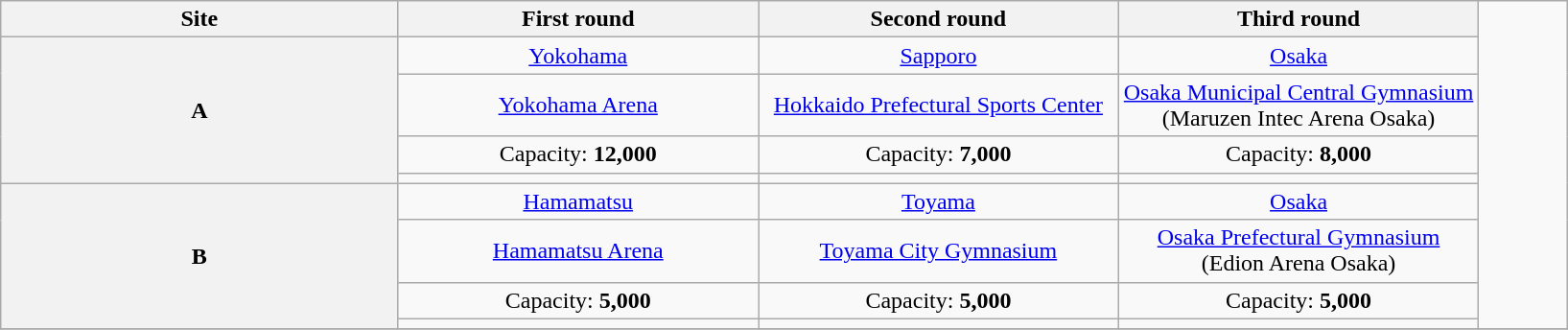<table class="wikitable" style=text-align:center>
<tr>
<th>Site</th>
<th width=23%>First round</th>
<th width=23%>Second round</th>
<th width=23%>Third round</th>
<td rowspan=9></td>
</tr>
<tr>
<th scope=row rowspan=4>A</th>
<td><a href='#'>Yokohama</a></td>
<td><a href='#'>Sapporo</a></td>
<td><a href='#'>Osaka</a></td>
</tr>
<tr>
<td><a href='#'>Yokohama Arena</a></td>
<td><a href='#'>Hokkaido Prefectural Sports Center</a></td>
<td><a href='#'>Osaka Municipal Central Gymnasium</a><br>(Maruzen Intec Arena Osaka)</td>
</tr>
<tr>
<td>Capacity: <strong>12,000</strong></td>
<td>Capacity: <strong>7,000</strong></td>
<td>Capacity: <strong>8,000</strong></td>
</tr>
<tr>
<td></td>
<td></td>
<td></td>
</tr>
<tr>
<th scope=row rowspan=4>B</th>
<td><a href='#'>Hamamatsu</a></td>
<td><a href='#'>Toyama</a></td>
<td><a href='#'>Osaka</a></td>
</tr>
<tr>
<td><a href='#'>Hamamatsu Arena</a></td>
<td><a href='#'>Toyama City Gymnasium</a></td>
<td><a href='#'>Osaka Prefectural Gymnasium</a><br>(Edion Arena Osaka)</td>
</tr>
<tr>
<td>Capacity: <strong>5,000</strong></td>
<td>Capacity: <strong>5,000</strong></td>
<td>Capacity: <strong>5,000</strong></td>
</tr>
<tr>
<td></td>
<td></td>
<td></td>
</tr>
<tr>
</tr>
</table>
